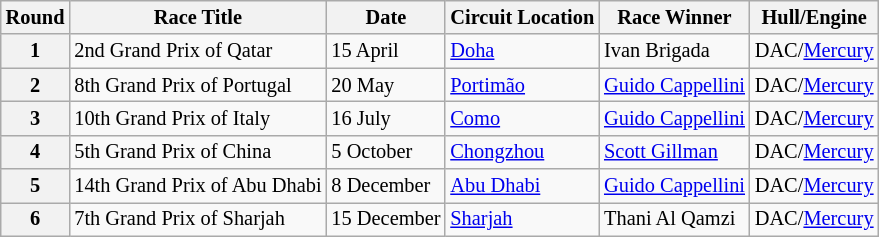<table class="wikitable" border="1" style="font-size: 85%">
<tr>
<th>Round</th>
<th>Race Title</th>
<th>Date</th>
<th>Circuit Location</th>
<th>Race Winner</th>
<th>Hull/Engine</th>
</tr>
<tr>
<th>1</th>
<td> 2nd Grand Prix of Qatar</td>
<td>15 April</td>
<td><a href='#'>Doha</a></td>
<td> Ivan Brigada</td>
<td>DAC/<a href='#'>Mercury</a></td>
</tr>
<tr>
<th>2</th>
<td> 8th Grand Prix of Portugal</td>
<td>20 May</td>
<td><a href='#'>Portimão</a></td>
<td> <a href='#'>Guido Cappellini</a></td>
<td>DAC/<a href='#'>Mercury</a></td>
</tr>
<tr>
<th>3</th>
<td> 10th Grand Prix of Italy</td>
<td>16 July</td>
<td><a href='#'>Como</a></td>
<td> <a href='#'>Guido Cappellini</a></td>
<td>DAC/<a href='#'>Mercury</a></td>
</tr>
<tr>
<th>4</th>
<td> 5th Grand Prix of China</td>
<td>5 October</td>
<td><a href='#'>Chongzhou</a></td>
<td> <a href='#'>Scott Gillman</a></td>
<td>DAC/<a href='#'>Mercury</a></td>
</tr>
<tr>
<th>5</th>
<td> 14th Grand Prix of Abu Dhabi</td>
<td>8 December</td>
<td><a href='#'>Abu Dhabi</a></td>
<td> <a href='#'>Guido Cappellini</a></td>
<td>DAC/<a href='#'>Mercury</a></td>
</tr>
<tr>
<th>6</th>
<td> 7th Grand Prix of Sharjah</td>
<td>15 December</td>
<td><a href='#'>Sharjah</a></td>
<td> Thani Al Qamzi</td>
<td>DAC/<a href='#'>Mercury</a></td>
</tr>
</table>
